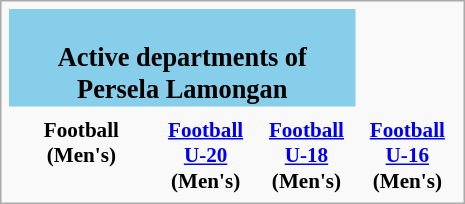<table class="infobox" style="font-size: 88%; width: 22em; text-align: center">
<tr>
<th colspan=3 style="font-size: 125%; background-color:#87ceeb; color:black; text-align:center;"><br>Active departments of<br>Persela Lamongan</th>
</tr>
<tr>
<th width="33%" style="text-align:center;"></th>
<th style="text-align:center;"></th>
<th style="text-align:center;"></th>
<th style="text-align:center;"></th>
</tr>
<tr>
<th style="text-align:center;">Football (Men's)</th>
<th style="text-align:center;"><a href='#'>Football U-20</a> (Men's)</th>
<th style="text-align:center;"><a href='#'>Football U-18</a> (Men's)</th>
<th style="text-align:center;"><a href='#'>Football U-16</a> (Men's)</th>
</tr>
</table>
